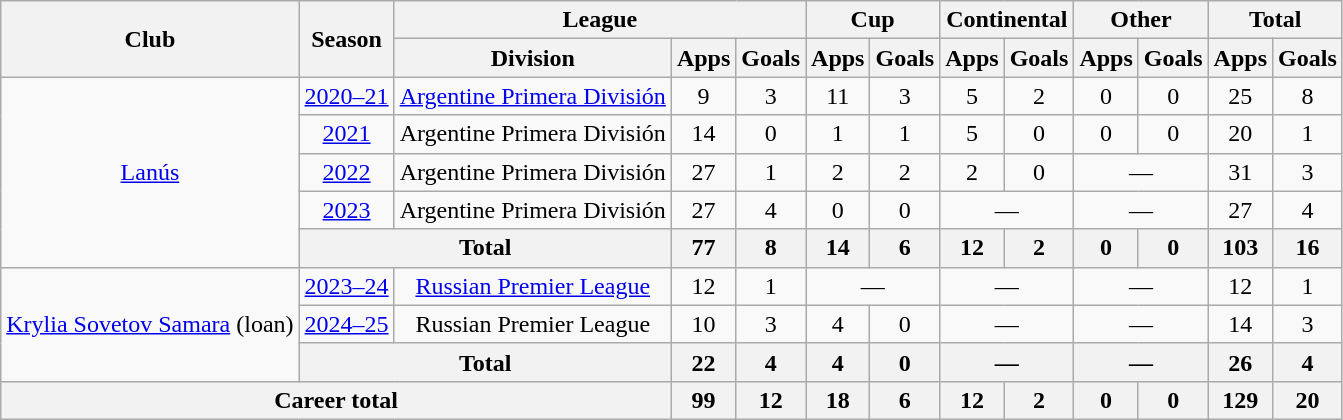<table class="wikitable" style="text-align:center">
<tr>
<th rowspan="2">Club</th>
<th rowspan="2">Season</th>
<th colspan="3">League</th>
<th colspan="2">Cup</th>
<th colspan="2">Continental</th>
<th colspan="2">Other</th>
<th colspan="2">Total</th>
</tr>
<tr>
<th>Division</th>
<th>Apps</th>
<th>Goals</th>
<th>Apps</th>
<th>Goals</th>
<th>Apps</th>
<th>Goals</th>
<th>Apps</th>
<th>Goals</th>
<th>Apps</th>
<th>Goals</th>
</tr>
<tr>
<td rowspan="5"><a href='#'>Lanús</a></td>
<td><a href='#'>2020–21</a></td>
<td><a href='#'>Argentine Primera División</a></td>
<td>9</td>
<td>3</td>
<td>11</td>
<td>3</td>
<td>5</td>
<td>2</td>
<td>0</td>
<td>0</td>
<td>25</td>
<td>8</td>
</tr>
<tr>
<td><a href='#'>2021</a></td>
<td>Argentine Primera División</td>
<td>14</td>
<td>0</td>
<td>1</td>
<td>1</td>
<td>5</td>
<td>0</td>
<td>0</td>
<td>0</td>
<td>20</td>
<td>1</td>
</tr>
<tr>
<td><a href='#'>2022</a></td>
<td>Argentine Primera División</td>
<td>27</td>
<td>1</td>
<td>2</td>
<td>2</td>
<td>2</td>
<td>0</td>
<td colspan="2">—</td>
<td>31</td>
<td>3</td>
</tr>
<tr>
<td><a href='#'>2023</a></td>
<td>Argentine Primera División</td>
<td>27</td>
<td>4</td>
<td>0</td>
<td>0</td>
<td colspan="2">—</td>
<td colspan="2">—</td>
<td>27</td>
<td>4</td>
</tr>
<tr>
<th colspan="2">Total</th>
<th>77</th>
<th>8</th>
<th>14</th>
<th>6</th>
<th>12</th>
<th>2</th>
<th>0</th>
<th>0</th>
<th>103</th>
<th>16</th>
</tr>
<tr>
<td rowspan="3"><a href='#'>Krylia Sovetov Samara</a> (loan)</td>
<td><a href='#'>2023–24</a></td>
<td><a href='#'>Russian Premier League</a></td>
<td>12</td>
<td>1</td>
<td colspan="2">—</td>
<td colspan="2">—</td>
<td colspan="2">—</td>
<td>12</td>
<td>1</td>
</tr>
<tr>
<td><a href='#'>2024–25</a></td>
<td>Russian Premier League</td>
<td>10</td>
<td>3</td>
<td>4</td>
<td>0</td>
<td colspan="2">—</td>
<td colspan="2">—</td>
<td>14</td>
<td>3</td>
</tr>
<tr>
<th colspan="2">Total</th>
<th>22</th>
<th>4</th>
<th>4</th>
<th>0</th>
<th colspan="2">—</th>
<th colspan="2">—</th>
<th>26</th>
<th>4</th>
</tr>
<tr>
<th colspan="3">Career total</th>
<th>99</th>
<th>12</th>
<th>18</th>
<th>6</th>
<th>12</th>
<th>2</th>
<th>0</th>
<th>0</th>
<th>129</th>
<th>20</th>
</tr>
</table>
